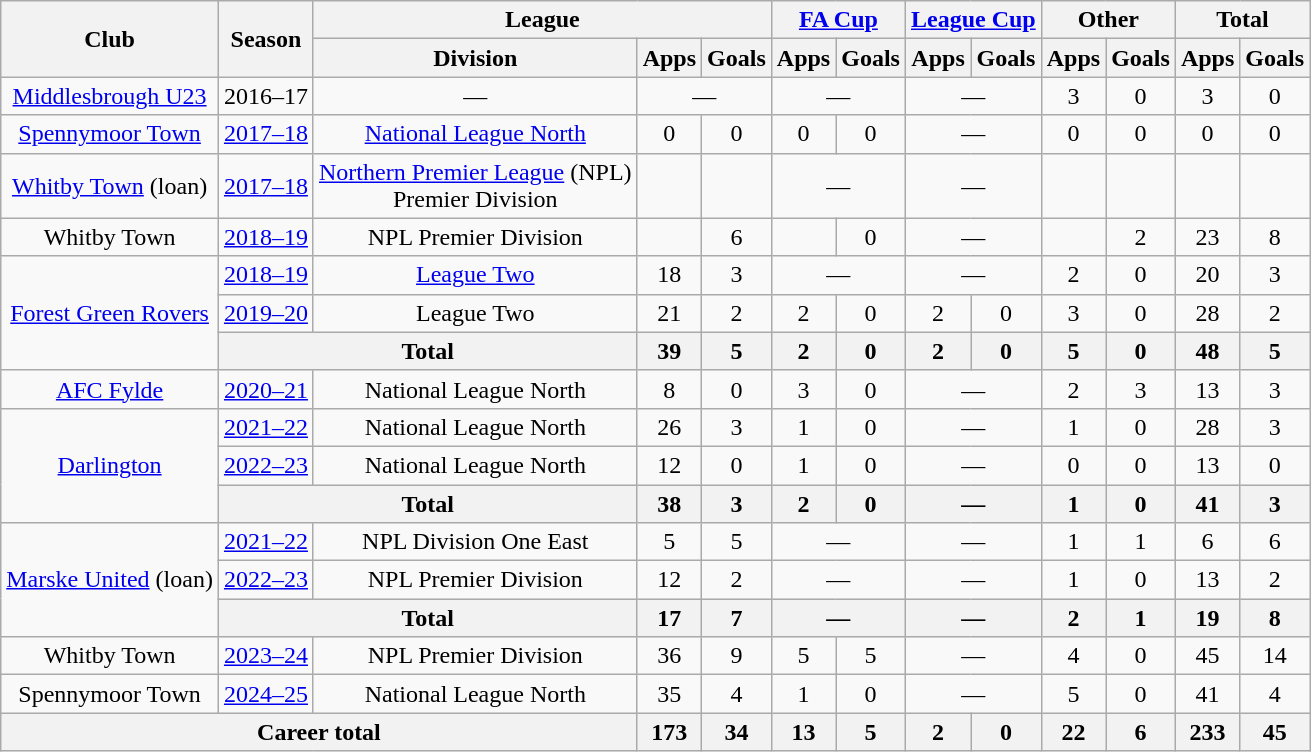<table class="wikitable" style="text-align:center">
<tr>
<th rowspan="2">Club</th>
<th rowspan="2">Season</th>
<th colspan="3">League</th>
<th colspan="2"><a href='#'>FA Cup</a></th>
<th colspan="2"><a href='#'>League Cup</a></th>
<th colspan="2">Other</th>
<th colspan="2">Total</th>
</tr>
<tr>
<th>Division</th>
<th>Apps</th>
<th>Goals</th>
<th>Apps</th>
<th>Goals</th>
<th>Apps</th>
<th>Goals</th>
<th>Apps</th>
<th>Goals</th>
<th>Apps</th>
<th>Goals</th>
</tr>
<tr>
<td><a href='#'>Middlesbrough U23</a></td>
<td>2016–17</td>
<td>—</td>
<td colspan="2">—</td>
<td colspan="2">—</td>
<td colspan="2">—</td>
<td>3</td>
<td>0</td>
<td>3</td>
<td>0</td>
</tr>
<tr>
<td><a href='#'>Spennymoor Town</a></td>
<td><a href='#'>2017–18</a></td>
<td><a href='#'>National League North</a></td>
<td>0</td>
<td>0</td>
<td>0</td>
<td>0</td>
<td colspan="2">—</td>
<td>0</td>
<td>0</td>
<td>0</td>
<td>0</td>
</tr>
<tr>
<td><a href='#'>Whitby Town</a> (loan)</td>
<td><a href='#'>2017–18</a></td>
<td><a href='#'>Northern Premier League</a> (NPL)<br>Premier Division</td>
<td></td>
<td></td>
<td colspan="2">—</td>
<td colspan="2">—</td>
<td></td>
<td></td>
<td></td>
<td></td>
</tr>
<tr>
<td>Whitby Town</td>
<td><a href='#'>2018–19</a></td>
<td>NPL Premier Division</td>
<td></td>
<td>6</td>
<td></td>
<td>0</td>
<td colspan="2">—</td>
<td></td>
<td>2</td>
<td>23</td>
<td>8</td>
</tr>
<tr>
<td rowspan="3"><a href='#'>Forest Green Rovers</a></td>
<td><a href='#'>2018–19</a></td>
<td><a href='#'>League Two</a></td>
<td>18</td>
<td>3</td>
<td colspan="2">—</td>
<td colspan="2">—</td>
<td>2</td>
<td>0</td>
<td>20</td>
<td>3</td>
</tr>
<tr>
<td><a href='#'>2019–20</a></td>
<td>League Two</td>
<td>21</td>
<td>2</td>
<td>2</td>
<td>0</td>
<td>2</td>
<td>0</td>
<td>3</td>
<td>0</td>
<td>28</td>
<td>2</td>
</tr>
<tr>
<th colspan="2">Total</th>
<th>39</th>
<th>5</th>
<th>2</th>
<th>0</th>
<th>2</th>
<th>0</th>
<th>5</th>
<th>0</th>
<th>48</th>
<th>5</th>
</tr>
<tr>
<td><a href='#'>AFC Fylde</a></td>
<td><a href='#'>2020–21</a></td>
<td>National League North</td>
<td>8</td>
<td>0</td>
<td>3</td>
<td>0</td>
<td colspan="2">—</td>
<td>2</td>
<td>3</td>
<td>13</td>
<td>3</td>
</tr>
<tr>
<td rowspan="3"><a href='#'>Darlington</a></td>
<td><a href='#'>2021–22</a></td>
<td>National League North</td>
<td>26</td>
<td>3</td>
<td>1</td>
<td>0</td>
<td colspan="2">—</td>
<td>1</td>
<td>0</td>
<td>28</td>
<td>3</td>
</tr>
<tr>
<td><a href='#'>2022–23</a></td>
<td>National League North</td>
<td>12</td>
<td>0</td>
<td>1</td>
<td>0</td>
<td colspan="2">—</td>
<td>0</td>
<td>0</td>
<td>13</td>
<td>0</td>
</tr>
<tr>
<th colspan="2">Total</th>
<th>38</th>
<th>3</th>
<th>2</th>
<th>0</th>
<th colspan="2">—</th>
<th>1</th>
<th>0</th>
<th>41</th>
<th>3</th>
</tr>
<tr>
<td rowspan="3"><a href='#'>Marske United</a> (loan)</td>
<td><a href='#'>2021–22</a></td>
<td>NPL Division One East</td>
<td>5</td>
<td>5</td>
<td colspan="2">—</td>
<td colspan="2">—</td>
<td>1</td>
<td>1</td>
<td>6</td>
<td>6</td>
</tr>
<tr>
<td><a href='#'>2022–23</a></td>
<td>NPL Premier Division</td>
<td>12</td>
<td>2</td>
<td colspan="2">—</td>
<td colspan="2">—</td>
<td>1</td>
<td>0</td>
<td>13</td>
<td>2</td>
</tr>
<tr>
<th colspan="2">Total</th>
<th>17</th>
<th>7</th>
<th colspan="2">—</th>
<th colspan="2">—</th>
<th>2</th>
<th>1</th>
<th>19</th>
<th>8</th>
</tr>
<tr>
<td>Whitby Town</td>
<td><a href='#'>2023–24</a></td>
<td>NPL Premier Division</td>
<td>36</td>
<td>9</td>
<td>5</td>
<td>5</td>
<td colspan="2">—</td>
<td>4</td>
<td>0</td>
<td>45</td>
<td>14</td>
</tr>
<tr>
<td>Spennymoor Town</td>
<td><a href='#'>2024–25</a></td>
<td>National League North</td>
<td>35</td>
<td>4</td>
<td>1</td>
<td>0</td>
<td colspan="2">—</td>
<td>5</td>
<td>0</td>
<td>41</td>
<td>4</td>
</tr>
<tr>
<th colspan="3">Career total</th>
<th>173</th>
<th>34</th>
<th>13</th>
<th>5</th>
<th>2</th>
<th>0</th>
<th>22</th>
<th>6</th>
<th>233</th>
<th>45</th>
</tr>
</table>
